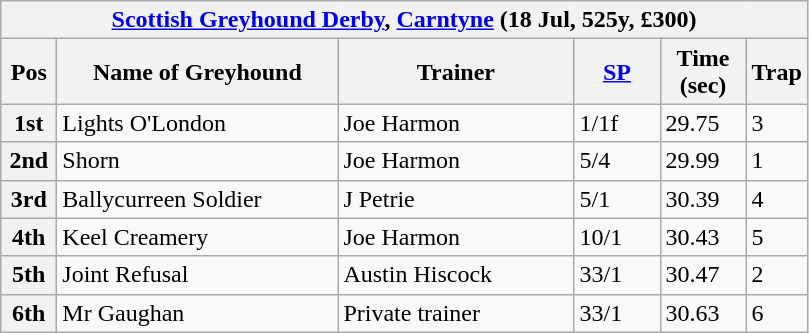<table class="wikitable">
<tr>
<th colspan="6"><a href='#'>Scottish Greyhound Derby</a>, <a href='#'>Carntyne</a> (18 Jul, 525y, £300)</th>
</tr>
<tr>
<th width=30>Pos</th>
<th width=180>Name of Greyhound</th>
<th width=150>Trainer</th>
<th width=50><a href='#'>SP</a></th>
<th width=50>Time (sec)</th>
<th width=30>Trap</th>
</tr>
<tr>
<th>1st</th>
<td>Lights O'London</td>
<td>Joe Harmon</td>
<td>1/1f</td>
<td>29.75</td>
<td>3</td>
</tr>
<tr>
<th>2nd</th>
<td>Shorn</td>
<td>Joe Harmon</td>
<td>5/4</td>
<td>29.99</td>
<td>1</td>
</tr>
<tr>
<th>3rd</th>
<td>Ballycurreen Soldier</td>
<td>J Petrie</td>
<td>5/1</td>
<td>30.39</td>
<td>4</td>
</tr>
<tr>
<th>4th</th>
<td>Keel Creamery</td>
<td>Joe Harmon</td>
<td>10/1</td>
<td>30.43</td>
<td>5</td>
</tr>
<tr>
<th>5th</th>
<td>Joint Refusal</td>
<td>Austin Hiscock</td>
<td>33/1</td>
<td>30.47</td>
<td>2</td>
</tr>
<tr>
<th>6th</th>
<td>Mr Gaughan</td>
<td>Private trainer</td>
<td>33/1</td>
<td>30.63</td>
<td>6</td>
</tr>
</table>
